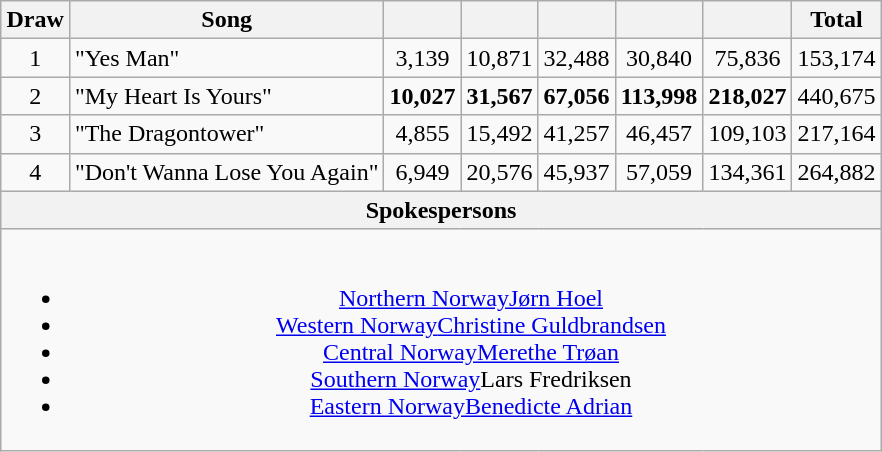<table class="wikitable collapsible" style="margin: 1em auto 1em auto; text-align:center;">
<tr>
<th>Draw</th>
<th>Song</th>
<th><abbr></abbr></th>
<th><abbr></abbr></th>
<th><abbr></abbr></th>
<th><abbr></abbr></th>
<th><abbr></abbr></th>
<th>Total</th>
</tr>
<tr>
<td>1</td>
<td style="text-align:left;">"Yes Man"</td>
<td>3,139</td>
<td>10,871</td>
<td>32,488</td>
<td>30,840</td>
<td>75,836</td>
<td>153,174</td>
</tr>
<tr>
<td>2</td>
<td style="text-align:left;">"My Heart Is Yours"</td>
<td><strong>10,027</strong></td>
<td><strong>31,567</strong></td>
<td><strong>67,056</strong></td>
<td><strong>113,998</strong></td>
<td><strong>218,027</strong></td>
<td>440,675</td>
</tr>
<tr>
<td>3</td>
<td style="text-align:left;">"The Dragontower"</td>
<td>4,855</td>
<td>15,492</td>
<td>41,257</td>
<td>46,457</td>
<td>109,103</td>
<td>217,164</td>
</tr>
<tr>
<td>4</td>
<td style="text-align:left;">"Don't Wanna Lose You Again"</td>
<td>6,949</td>
<td>20,576</td>
<td>45,937</td>
<td>57,059</td>
<td>134,361</td>
<td>264,882</td>
</tr>
<tr>
<th colspan="8">Spokespersons</th>
</tr>
<tr>
<td colspan="8"><br><ul><li><a href='#'>Northern Norway</a><a href='#'>Jørn Hoel</a></li><li><a href='#'>Western Norway</a><a href='#'>Christine Guldbrandsen</a></li><li><a href='#'>Central Norway</a><a href='#'>Merethe Trøan</a></li><li><a href='#'>Southern Norway</a>Lars Fredriksen</li><li><a href='#'>Eastern Norway</a><a href='#'>Benedicte Adrian</a></li></ul></td>
</tr>
</table>
